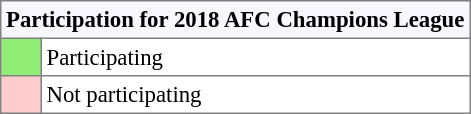<table cellpadding=3 cellspacing=0 border=1 style="font-size:95%; border:gray solid 1px; border-collapse:collapse">
<tr>
<th bgcolor=#f7f8ff colspan=2>Participation for 2018 AFC Champions League</th>
</tr>
<tr>
<td bgcolor=#90ee77 width=20></td>
<td>Participating</td>
</tr>
<tr>
<td bgcolor=#ffcccc width=20></td>
<td>Not participating</td>
</tr>
</table>
